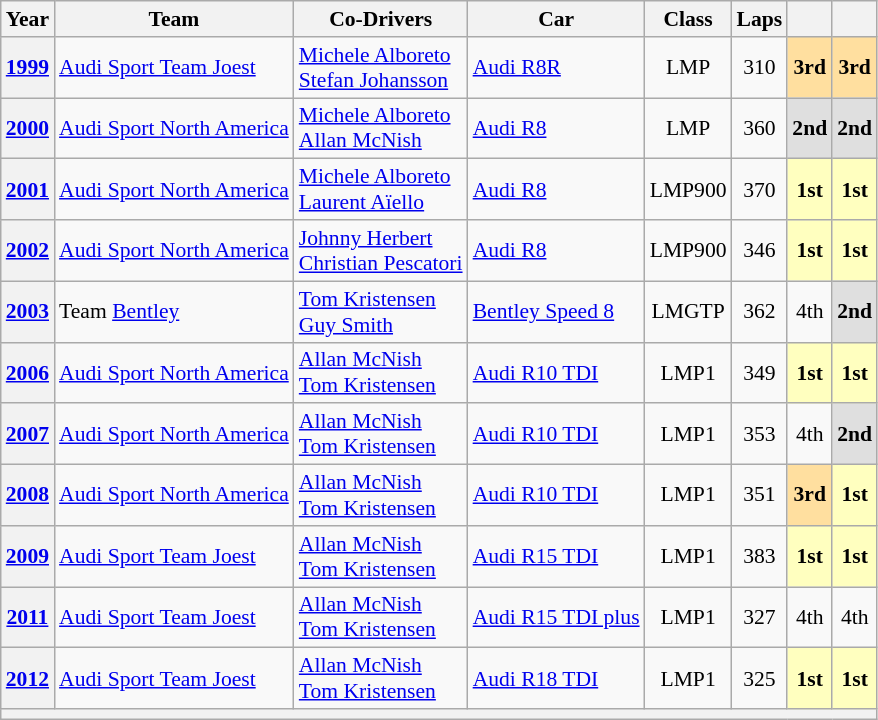<table class="wikitable" style="text-align:center; font-size:90%">
<tr>
<th>Year</th>
<th>Team</th>
<th>Co-Drivers</th>
<th>Car</th>
<th>Class</th>
<th>Laps</th>
<th></th>
<th></th>
</tr>
<tr>
<th><a href='#'>1999</a></th>
<td align="left"> <a href='#'>Audi Sport Team Joest</a></td>
<td align="left"> <a href='#'>Michele Alboreto</a><br> <a href='#'>Stefan Johansson</a></td>
<td align="left"><a href='#'>Audi R8R</a></td>
<td>LMP</td>
<td>310</td>
<td style="background:#FFDF9F;"><strong>3rd</strong></td>
<td style="background:#FFDF9F;"><strong>3rd</strong></td>
</tr>
<tr>
<th><a href='#'>2000</a></th>
<td align="left"> <a href='#'>Audi Sport North America</a></td>
<td align="left"> <a href='#'>Michele Alboreto</a><br> <a href='#'>Allan McNish</a></td>
<td align="left"><a href='#'>Audi R8</a></td>
<td>LMP</td>
<td>360</td>
<td style="background:#DFDFDF;"><strong>2nd</strong></td>
<td style="background:#DFDFDF;"><strong>2nd</strong></td>
</tr>
<tr>
<th><a href='#'>2001</a></th>
<td align="left"> <a href='#'>Audi Sport North America</a></td>
<td align="left"> <a href='#'>Michele Alboreto</a><br> <a href='#'>Laurent Aïello</a></td>
<td align="left"><a href='#'>Audi R8</a></td>
<td>LMP900</td>
<td>370</td>
<td style="background:#FFFFBF;"><strong>1st</strong></td>
<td style="background:#FFFFBF;"><strong>1st</strong></td>
</tr>
<tr>
<th><a href='#'>2002</a></th>
<td align="left"> <a href='#'>Audi Sport North America</a></td>
<td align="left"> <a href='#'>Johnny Herbert</a><br> <a href='#'>Christian Pescatori</a></td>
<td align="left"><a href='#'>Audi R8</a></td>
<td>LMP900</td>
<td>346</td>
<td style="background:#FFFFBF;"><strong>1st</strong></td>
<td style="background:#FFFFBF;"><strong>1st</strong></td>
</tr>
<tr>
<th><a href='#'>2003</a></th>
<td align="left"> Team <a href='#'>Bentley</a></td>
<td align="left"> <a href='#'>Tom Kristensen</a><br> <a href='#'>Guy Smith</a></td>
<td align="left"><a href='#'>Bentley Speed 8</a></td>
<td>LMGTP</td>
<td>362</td>
<td>4th</td>
<td style="background:#DFDFDF;"><strong>2nd</strong></td>
</tr>
<tr>
<th><a href='#'>2006</a></th>
<td align="left"> <a href='#'>Audi Sport North America</a></td>
<td align="left"> <a href='#'>Allan McNish</a><br> <a href='#'>Tom Kristensen</a></td>
<td align="left"><a href='#'>Audi R10 TDI</a></td>
<td>LMP1</td>
<td>349</td>
<td style="background:#FFFFBF;"><strong>1st</strong></td>
<td style="background:#FFFFBF;"><strong>1st</strong></td>
</tr>
<tr>
<th><a href='#'>2007</a></th>
<td align="left"> <a href='#'>Audi Sport North America</a></td>
<td align="left"> <a href='#'>Allan McNish</a><br> <a href='#'>Tom Kristensen</a></td>
<td align="left"><a href='#'>Audi R10 TDI</a></td>
<td>LMP1</td>
<td>353</td>
<td>4th</td>
<td style="background:#DFDFDF;"><strong>2nd</strong></td>
</tr>
<tr>
<th><a href='#'>2008</a></th>
<td align="left"> <a href='#'>Audi Sport North America</a></td>
<td align="left"> <a href='#'>Allan McNish</a><br> <a href='#'>Tom Kristensen</a></td>
<td align="left"><a href='#'>Audi R10 TDI</a></td>
<td>LMP1</td>
<td>351</td>
<td style="background:#FFDF9F;"><strong>3rd</strong></td>
<td style="background:#FFFFBF;"><strong>1st</strong></td>
</tr>
<tr>
<th><a href='#'>2009</a></th>
<td align="left"> <a href='#'>Audi Sport Team Joest</a></td>
<td align="left"> <a href='#'>Allan McNish</a><br> <a href='#'>Tom Kristensen</a></td>
<td align="left"><a href='#'>Audi R15 TDI</a></td>
<td>LMP1</td>
<td>383</td>
<td style="background:#FFFFBF;"><strong>1st</strong></td>
<td style="background:#FFFFBF;"><strong>1st</strong></td>
</tr>
<tr>
<th><a href='#'>2011</a></th>
<td align="left"> <a href='#'>Audi Sport Team Joest</a></td>
<td align="left"> <a href='#'>Allan McNish</a><br> <a href='#'>Tom Kristensen</a></td>
<td align="left"><a href='#'>Audi R15 TDI plus</a></td>
<td>LMP1</td>
<td>327</td>
<td>4th</td>
<td>4th</td>
</tr>
<tr>
<th><a href='#'>2012</a></th>
<td align="left"> <a href='#'>Audi Sport Team Joest</a></td>
<td align="left"> <a href='#'>Allan McNish</a><br> <a href='#'>Tom Kristensen</a></td>
<td align="left"><a href='#'>Audi R18 TDI</a></td>
<td>LMP1</td>
<td>325</td>
<td style="background:#FFFFBF;"><strong>1st</strong></td>
<td style="background:#FFFFBF;"><strong>1st</strong></td>
</tr>
<tr>
<th colspan="8"></th>
</tr>
</table>
